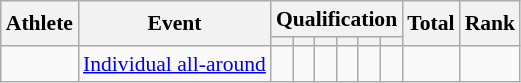<table class="wikitable" style="font-size:90%">
<tr>
<th rowspan=2>Athlete</th>
<th rowspan=2>Event</th>
<th colspan=6>Qualification</th>
<th rowspan=2>Total</th>
<th rowspan=2>Rank</th>
</tr>
<tr style="font-size:95%">
<th></th>
<th></th>
<th></th>
<th></th>
<th></th>
<th></th>
</tr>
<tr align=center>
<td align=left></td>
<td align=left><a href='#'>Individual all-around</a></td>
<td></td>
<td></td>
<td></td>
<td></td>
<td></td>
<td></td>
<td></td>
<td></td>
</tr>
</table>
